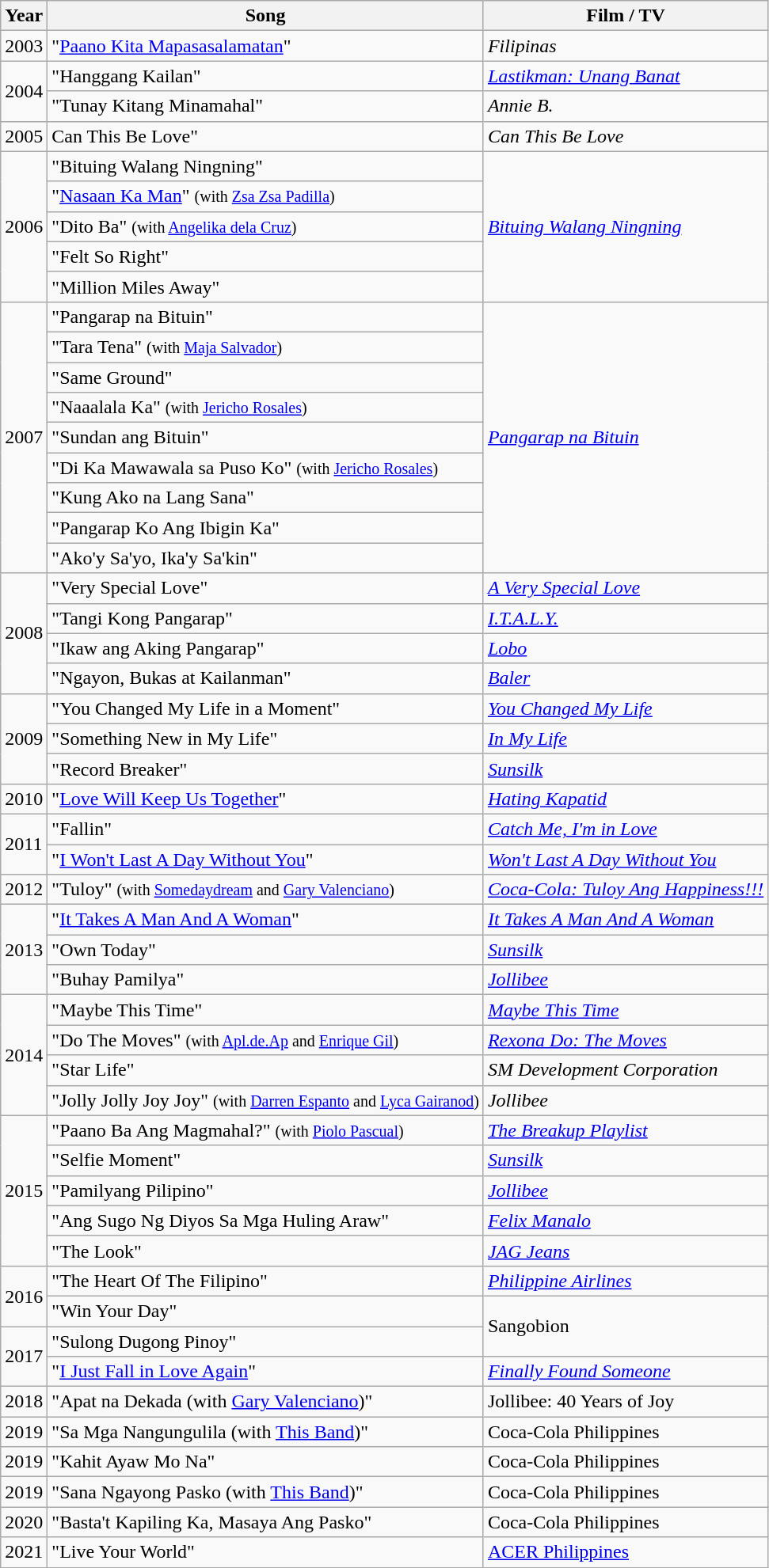<table class="wikitable">
<tr>
<th>Year</th>
<th>Song</th>
<th>Film / TV</th>
</tr>
<tr>
<td>2003</td>
<td>"<a href='#'>Paano Kita Mapasasalamatan</a>"</td>
<td><em>Filipinas</em></td>
</tr>
<tr>
<td rowspan=2>2004</td>
<td>"Hanggang Kailan"</td>
<td><em><a href='#'>Lastikman: Unang Banat</a></em></td>
</tr>
<tr>
<td>"Tunay Kitang Minamahal"</td>
<td><em>Annie B.</em></td>
</tr>
<tr>
<td>2005</td>
<td "Can This Be Love OST>Can This Be Love"</td>
<td><em>Can This Be Love</em></td>
</tr>
<tr>
<td rowspan=5>2006</td>
<td>"Bituing Walang Ningning"</td>
<td rowspan=5><em><a href='#'>Bituing Walang Ningning</a></em></td>
</tr>
<tr>
<td>"<a href='#'>Nasaan Ka Man</a>" <small>(with <a href='#'>Zsa Zsa Padilla</a>)</small></td>
</tr>
<tr>
<td>"Dito Ba" <small>(with <a href='#'>Angelika dela Cruz</a>)</small></td>
</tr>
<tr>
<td>"Felt So Right"</td>
</tr>
<tr>
<td>"Million Miles Away"</td>
</tr>
<tr>
<td rowspan=9>2007</td>
<td>"Pangarap na Bituin"</td>
<td rowspan=9><em><a href='#'>Pangarap na Bituin</a></em></td>
</tr>
<tr>
<td>"Tara Tena" <small>(with <a href='#'>Maja Salvador</a>)</small></td>
</tr>
<tr>
<td>"Same Ground"</td>
</tr>
<tr>
<td>"Naaalala Ka" <small>(with <a href='#'>Jericho Rosales</a>)</small></td>
</tr>
<tr>
<td>"Sundan ang Bituin"</td>
</tr>
<tr>
<td>"Di Ka Mawawala sa Puso Ko" <small>(with <a href='#'>Jericho Rosales</a>)</small></td>
</tr>
<tr>
<td>"Kung Ako na Lang Sana"</td>
</tr>
<tr>
<td>"Pangarap Ko Ang Ibigin Ka"</td>
</tr>
<tr>
<td>"Ako'y Sa'yo, Ika'y Sa'kin"</td>
</tr>
<tr>
<td rowspan=4>2008</td>
<td>"Very Special Love"</td>
<td><em><a href='#'>A Very Special Love</a></em></td>
</tr>
<tr>
<td>"Tangi Kong Pangarap"</td>
<td><em><a href='#'>I.T.A.L.Y.</a></em></td>
</tr>
<tr>
<td>"Ikaw ang Aking Pangarap"</td>
<td><em><a href='#'>Lobo</a></em></td>
</tr>
<tr>
<td>"Ngayon, Bukas at Kailanman"</td>
<td><em><a href='#'>Baler</a></em></td>
</tr>
<tr>
<td rowspan=3>2009</td>
<td>"You Changed My Life in a Moment"</td>
<td><em><a href='#'>You Changed My Life</a></em></td>
</tr>
<tr>
<td>"Something New in My Life"</td>
<td><em><a href='#'>In My Life</a></em></td>
</tr>
<tr>
<td>"Record Breaker"</td>
<td><em><a href='#'>Sunsilk</a></em></td>
</tr>
<tr>
<td>2010</td>
<td>"<a href='#'>Love Will Keep Us Together</a>"</td>
<td><em><a href='#'>Hating Kapatid</a></em></td>
</tr>
<tr>
<td rowspan=2>2011</td>
<td>"Fallin"</td>
<td><em><a href='#'>Catch Me, I'm in Love</a></em></td>
</tr>
<tr>
<td>"<a href='#'>I Won't Last A Day Without You</a>"</td>
<td><em><a href='#'>Won't Last A Day Without You</a></em></td>
</tr>
<tr>
<td>2012</td>
<td>"Tuloy" <small>(with <a href='#'>Somedaydream</a> and <a href='#'>Gary Valenciano</a>)</small></td>
<td><em><a href='#'>Coca-Cola: Tuloy Ang Happiness!!!</a></em></td>
</tr>
<tr>
<td rowspan=3>2013</td>
<td>"<a href='#'>It Takes A Man And A Woman</a>"</td>
<td><em><a href='#'>It Takes A Man And A Woman</a></em></td>
</tr>
<tr>
<td>"Own Today"</td>
<td><em><a href='#'>Sunsilk</a></em></td>
</tr>
<tr>
<td>"Buhay Pamilya"</td>
<td><em><a href='#'>Jollibee</a></em></td>
</tr>
<tr>
<td rowspan=4>2014</td>
<td>"Maybe This Time"</td>
<td><em><a href='#'>Maybe This Time</a></em></td>
</tr>
<tr>
<td>"Do The Moves" <small>(with <a href='#'>Apl.de.Ap</a> and <a href='#'>Enrique Gil</a>)</small></td>
<td><em><a href='#'>Rexona Do: The Moves</a></em></td>
</tr>
<tr>
<td>"Star Life"</td>
<td><em>SM Development Corporation</em></td>
</tr>
<tr>
<td>"Jolly Jolly Joy Joy" <small>(with <a href='#'>Darren Espanto</a> and <a href='#'>Lyca Gairanod</a>)</small></td>
<td><em>Jollibee</em></td>
</tr>
<tr>
<td rowspan=5>2015</td>
<td>"Paano Ba Ang Magmahal?" <small>(with <a href='#'>Piolo Pascual</a>)</small></td>
<td><em><a href='#'>The Breakup Playlist</a></em></td>
</tr>
<tr>
<td>"Selfie Moment"</td>
<td><em><a href='#'>Sunsilk</a></em></td>
</tr>
<tr>
<td>"Pamilyang Pilipino"</td>
<td><em><a href='#'>Jollibee</a></em></td>
</tr>
<tr>
<td>"Ang Sugo Ng Diyos Sa Mga Huling Araw"</td>
<td><em><a href='#'>Felix Manalo</a></em></td>
</tr>
<tr>
<td>"The Look"</td>
<td><em><a href='#'>JAG Jeans</a></em></td>
</tr>
<tr>
<td rowspan=2>2016</td>
<td>"The Heart Of The Filipino"</td>
<td><em><a href='#'>Philippine Airlines</a></em></td>
</tr>
<tr>
<td>"Win Your Day"</td>
<td rowspan=2>Sangobion</td>
</tr>
<tr>
<td rowspan=2>2017</td>
<td>"Sulong Dugong Pinoy"</td>
</tr>
<tr>
<td>"<a href='#'>I Just Fall in Love Again</a>"</td>
<td><em><a href='#'>Finally Found Someone</a></em></td>
</tr>
<tr>
<td>2018</td>
<td>"Apat na Dekada (with <a href='#'>Gary Valenciano</a>)"</td>
<td>Jollibee: 40 Years of Joy</td>
</tr>
<tr>
<td>2019</td>
<td>"Sa Mga Nangungulila (with <a href='#'>This Band</a>)"</td>
<td>Coca-Cola Philippines</td>
</tr>
<tr>
<td>2019</td>
<td>"Kahit Ayaw Mo Na"</td>
<td>Coca-Cola Philippines</td>
</tr>
<tr>
<td>2019</td>
<td>"Sana Ngayong Pasko (with <a href='#'>This Band</a>)"</td>
<td>Coca-Cola Philippines</td>
</tr>
<tr>
<td>2020</td>
<td>"Basta't Kapiling Ka, Masaya Ang Pasko"</td>
<td>Coca-Cola Philippines</td>
</tr>
<tr>
<td>2021</td>
<td>"Live Your World"</td>
<td><a href='#'>ACER Philippines</a></td>
</tr>
</table>
